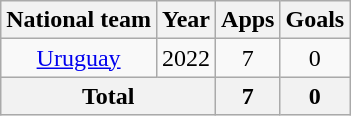<table class="wikitable" style="text-align:center">
<tr>
<th>National team</th>
<th>Year</th>
<th>Apps</th>
<th>Goals</th>
</tr>
<tr>
<td rowspan="1"><a href='#'>Uruguay</a></td>
<td>2022</td>
<td>7</td>
<td>0</td>
</tr>
<tr>
<th colspan="2">Total</th>
<th>7</th>
<th>0</th>
</tr>
</table>
